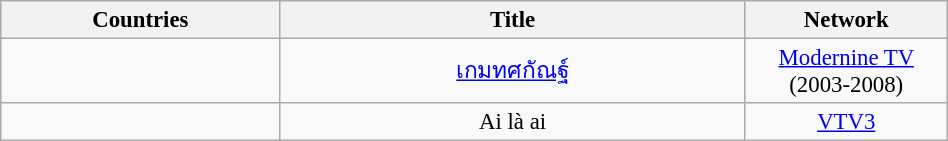<table class="wikitable" style="text-align:center; font-size:95%; line-height:18px; width:50%;">
<tr>
<th width="15%">Countries</th>
<th width="25%">Title</th>
<th width="10%">Network</th>
</tr>
<tr>
<td align="left"><strong></strong></td>
<td><a href='#'>เกมทศกัณฐ์</a></td>
<td><a href='#'>Modernine TV</a> (2003-2008)</td>
</tr>
<tr>
<td align="left"><strong></strong></td>
<td>Ai là ai</td>
<td><a href='#'>VTV3</a></td>
</tr>
</table>
